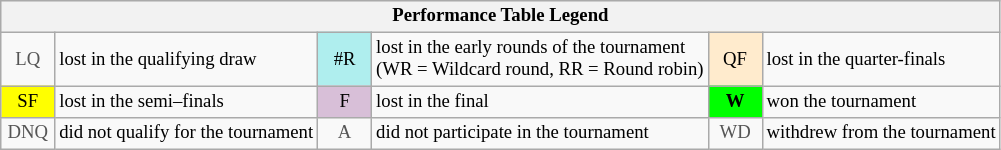<table class="wikitable" style="font-size:78%;">
<tr bgcolor="#efefef">
<th scope="row" colspan="6">Performance Table Legend</th>
</tr>
<tr>
<td align="center" style="color:#555555;" width="30">LQ</td>
<td>lost in the qualifying draw</td>
<td align="center" style="background:#afeeee;">#R</td>
<td>lost in the early rounds of the tournament<br>(WR = Wildcard round, RR = Round robin)</td>
<td align="center" style="background:#ffebcd;">QF</td>
<td>lost in the quarter-finals</td>
</tr>
<tr>
<td align="center" style="background:yellow;">SF</td>
<td>lost in the semi–finals</td>
<td align="center" style="background:#D8BFD8;">F</td>
<td>lost in the final</td>
<td align="center" style="background:#00ff00;"><strong>W</strong></td>
<td>won the tournament</td>
</tr>
<tr>
<td align="center" style="color:#555555;" width="30">DNQ</td>
<td>did not qualify for the tournament</td>
<td align="center" style="color:#555555;" width="30">A</td>
<td>did not participate in the tournament</td>
<td align="center" style="color:#555555;" width="30">WD</td>
<td>withdrew from the tournament</td>
</tr>
</table>
